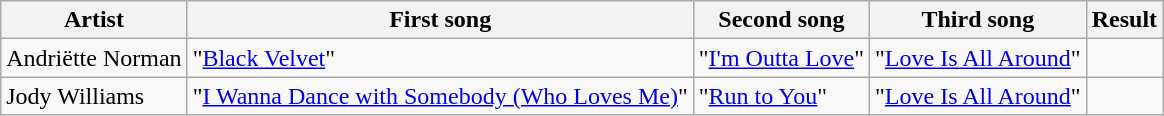<table class=wikitable>
<tr>
<th>Artist</th>
<th>First song</th>
<th>Second song</th>
<th>Third song</th>
<th>Result</th>
</tr>
<tr>
<td>Andriëtte Norman</td>
<td>"<a href='#'>Black Velvet</a>"</td>
<td>"<a href='#'>I'm Outta Love</a>"</td>
<td>"<a href='#'>Love Is All Around</a>"</td>
<td></td>
</tr>
<tr>
<td>Jody Williams</td>
<td>"<a href='#'>I Wanna Dance with Somebody (Who Loves Me)</a>"</td>
<td>"<a href='#'>Run to You</a>"</td>
<td>"<a href='#'>Love Is All Around</a>"</td>
<td></td>
</tr>
</table>
